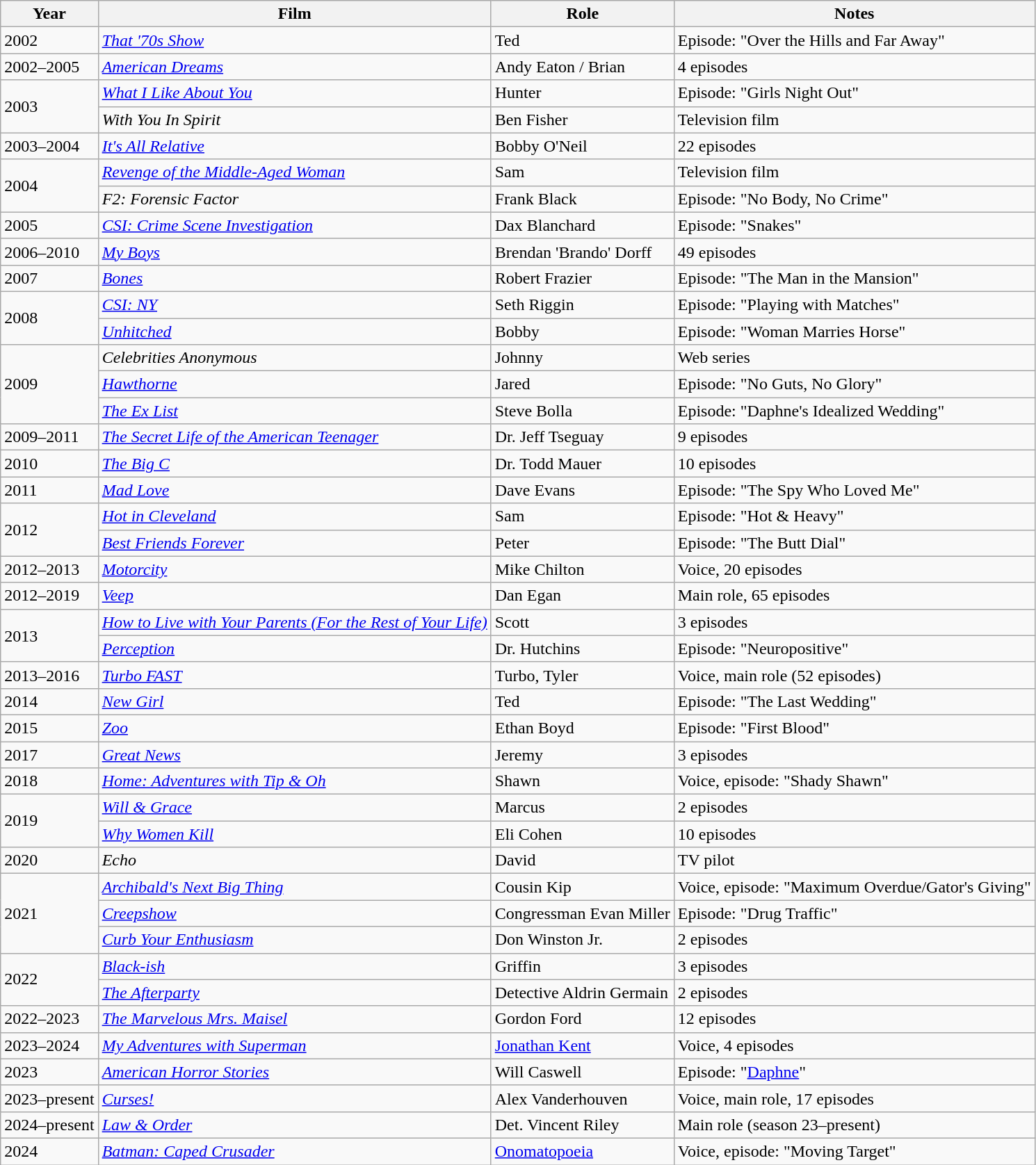<table class="wikitable sortable">
<tr>
<th>Year</th>
<th>Film</th>
<th>Role</th>
<th class="unsortable">Notes</th>
</tr>
<tr>
<td>2002</td>
<td><em><a href='#'>That '70s Show</a></em></td>
<td>Ted</td>
<td>Episode: "Over the Hills and Far Away"</td>
</tr>
<tr>
<td>2002–2005</td>
<td><em><a href='#'>American Dreams</a></em></td>
<td>Andy Eaton / Brian</td>
<td>4 episodes</td>
</tr>
<tr>
<td rowspan="2">2003</td>
<td><em><a href='#'>What I Like About You</a></em></td>
<td>Hunter</td>
<td>Episode: "Girls Night Out"</td>
</tr>
<tr>
<td><em>With You In Spirit</em></td>
<td>Ben Fisher</td>
<td>Television film</td>
</tr>
<tr>
<td>2003–2004</td>
<td><em><a href='#'>It's All Relative</a></em></td>
<td>Bobby O'Neil</td>
<td>22 episodes</td>
</tr>
<tr>
<td rowspan="2">2004</td>
<td><em><a href='#'>Revenge of the Middle-Aged Woman</a></em></td>
<td>Sam</td>
<td>Television film</td>
</tr>
<tr>
<td><em>F2: Forensic Factor</em></td>
<td>Frank Black</td>
<td>Episode: "No Body, No Crime"</td>
</tr>
<tr>
<td>2005</td>
<td><em><a href='#'>CSI: Crime Scene Investigation</a></em></td>
<td>Dax Blanchard</td>
<td>Episode: "Snakes"</td>
</tr>
<tr>
<td>2006–2010</td>
<td><em><a href='#'>My Boys</a></em></td>
<td>Brendan 'Brando' Dorff</td>
<td>49 episodes</td>
</tr>
<tr>
<td>2007</td>
<td><em><a href='#'>Bones</a></em></td>
<td>Robert Frazier</td>
<td>Episode: "The Man in the Mansion"</td>
</tr>
<tr>
<td rowspan="2">2008</td>
<td><em><a href='#'>CSI: NY</a></em></td>
<td>Seth Riggin</td>
<td>Episode: "Playing with Matches"</td>
</tr>
<tr>
<td><em><a href='#'>Unhitched</a></em></td>
<td>Bobby</td>
<td>Episode: "Woman Marries Horse"</td>
</tr>
<tr>
<td rowspan="3">2009</td>
<td><em>Celebrities Anonymous</em></td>
<td>Johnny</td>
<td>Web series</td>
</tr>
<tr>
<td><em><a href='#'>Hawthorne</a></em></td>
<td>Jared</td>
<td>Episode: "No Guts, No Glory"</td>
</tr>
<tr>
<td><em><a href='#'>The Ex List</a></em></td>
<td>Steve Bolla</td>
<td>Episode: "Daphne's Idealized Wedding"</td>
</tr>
<tr>
<td>2009–2011</td>
<td><em><a href='#'>The Secret Life of the American Teenager</a></em></td>
<td>Dr. Jeff Tseguay</td>
<td>9 episodes</td>
</tr>
<tr>
<td>2010</td>
<td><em><a href='#'>The Big C</a></em></td>
<td>Dr. Todd Mauer</td>
<td>10 episodes</td>
</tr>
<tr>
<td>2011</td>
<td><em><a href='#'>Mad Love</a></em></td>
<td>Dave Evans</td>
<td>Episode: "The Spy Who Loved Me"</td>
</tr>
<tr>
<td rowspan="2">2012</td>
<td><em><a href='#'>Hot in Cleveland</a></em></td>
<td>Sam</td>
<td>Episode: "Hot & Heavy"</td>
</tr>
<tr>
<td><em><a href='#'>Best Friends Forever</a></em></td>
<td>Peter</td>
<td>Episode: "The Butt Dial"</td>
</tr>
<tr>
<td>2012–2013</td>
<td><em><a href='#'>Motorcity</a></em></td>
<td>Mike Chilton</td>
<td>Voice, 20 episodes</td>
</tr>
<tr>
<td>2012–2019</td>
<td><em><a href='#'>Veep</a></em></td>
<td>Dan Egan</td>
<td>Main role, 65 episodes</td>
</tr>
<tr>
<td rowspan="2">2013</td>
<td><em><a href='#'>How to Live with Your Parents (For the Rest of Your Life)</a></em></td>
<td>Scott</td>
<td>3 episodes</td>
</tr>
<tr>
<td><em><a href='#'>Perception</a></em></td>
<td>Dr. Hutchins</td>
<td>Episode: "Neuropositive"</td>
</tr>
<tr>
<td>2013–2016</td>
<td><em><a href='#'>Turbo FAST</a></em></td>
<td>Turbo, Tyler</td>
<td>Voice, main role (52 episodes)</td>
</tr>
<tr>
<td>2014</td>
<td><em><a href='#'>New Girl</a></em></td>
<td>Ted</td>
<td>Episode: "The Last Wedding"</td>
</tr>
<tr>
<td>2015</td>
<td><em><a href='#'>Zoo</a></em></td>
<td>Ethan Boyd</td>
<td>Episode: "First Blood"</td>
</tr>
<tr>
<td>2017</td>
<td><em><a href='#'>Great News</a></em></td>
<td>Jeremy</td>
<td>3 episodes</td>
</tr>
<tr>
<td>2018</td>
<td><em><a href='#'>Home: Adventures with Tip & Oh</a></em></td>
<td>Shawn</td>
<td>Voice, episode: "Shady Shawn"</td>
</tr>
<tr>
<td rowspan="2">2019</td>
<td><em><a href='#'>Will & Grace</a></em></td>
<td>Marcus</td>
<td>2 episodes</td>
</tr>
<tr>
<td><em><a href='#'>Why Women Kill</a></em></td>
<td>Eli Cohen</td>
<td>10 episodes</td>
</tr>
<tr>
<td>2020</td>
<td><em>Echo</em></td>
<td>David</td>
<td>TV pilot</td>
</tr>
<tr>
<td rowspan="3">2021</td>
<td><em><a href='#'>Archibald's Next Big Thing</a></em></td>
<td>Cousin Kip</td>
<td>Voice, episode: "Maximum Overdue/Gator's Giving"</td>
</tr>
<tr>
<td><em><a href='#'>Creepshow</a></em></td>
<td>Congressman Evan Miller</td>
<td>Episode: "Drug Traffic"</td>
</tr>
<tr>
<td><em><a href='#'>Curb Your Enthusiasm</a></em></td>
<td>Don Winston Jr.</td>
<td>2 episodes</td>
</tr>
<tr>
<td rowspan="2">2022</td>
<td><em><a href='#'>Black-ish</a></em></td>
<td>Griffin</td>
<td>3 episodes</td>
</tr>
<tr>
<td><em><a href='#'>The Afterparty</a></em></td>
<td>Detective Aldrin Germain</td>
<td>2 episodes</td>
</tr>
<tr>
<td>2022–2023</td>
<td><em><a href='#'>The Marvelous Mrs. Maisel</a></em></td>
<td>Gordon Ford</td>
<td>12 episodes</td>
</tr>
<tr>
<td>2023–2024</td>
<td><em><a href='#'>My Adventures with Superman</a></em></td>
<td><a href='#'>Jonathan Kent</a></td>
<td>Voice, 4 episodes</td>
</tr>
<tr>
<td>2023</td>
<td><em><a href='#'>American Horror Stories</a></em></td>
<td>Will Caswell</td>
<td>Episode: "<a href='#'>Daphne</a>"</td>
</tr>
<tr>
<td>2023–present</td>
<td><em><a href='#'>Curses!</a></em></td>
<td>Alex Vanderhouven</td>
<td>Voice, main role, 17 episodes</td>
</tr>
<tr>
<td>2024–present</td>
<td><em><a href='#'>Law & Order</a></em></td>
<td>Det. Vincent Riley</td>
<td>Main role (season 23–present)</td>
</tr>
<tr>
<td>2024</td>
<td><em><a href='#'>Batman: Caped Crusader</a></em></td>
<td><a href='#'>Onomatopoeia</a></td>
<td>Voice, episode: "Moving Target"</td>
</tr>
</table>
